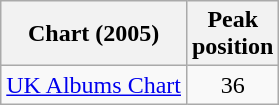<table class="wikitable sortable">
<tr>
<th>Chart (2005)</th>
<th>Peak<br>position</th>
</tr>
<tr>
<td><a href='#'>UK Albums Chart</a></td>
<td style="text-align:center;">36</td>
</tr>
</table>
